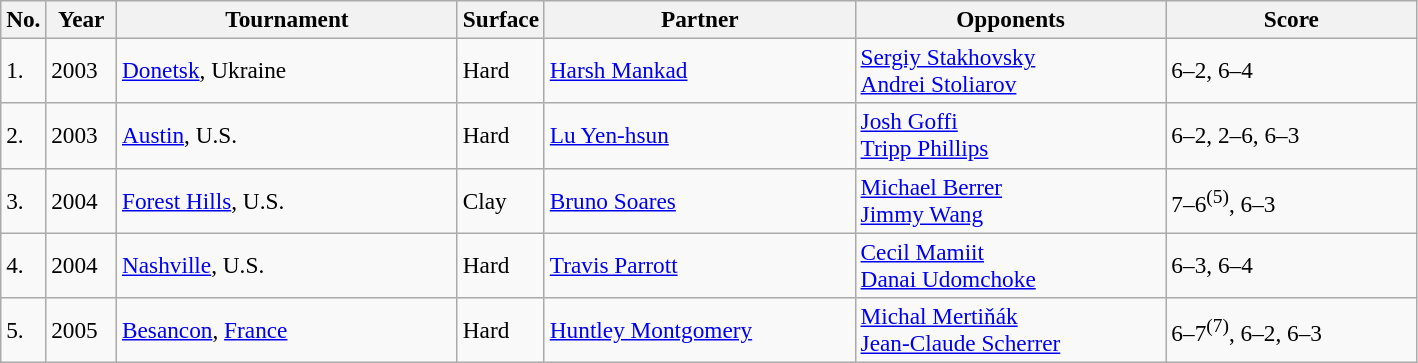<table class="sortable wikitable" style=font-size:97%>
<tr>
<th style="width:20px" class="unsortable">No.</th>
<th style="width:40px">Year</th>
<th style="width:220px">Tournament</th>
<th style="width:50px">Surface</th>
<th style="width:200px">Partner</th>
<th style="width:200px">Opponents</th>
<th style="width:160px" class="unsortable">Score</th>
</tr>
<tr>
<td>1.</td>
<td>2003</td>
<td><a href='#'>Donetsk</a>, Ukraine</td>
<td>Hard</td>
<td> <a href='#'>Harsh Mankad</a></td>
<td> <a href='#'>Sergiy Stakhovsky</a><br> <a href='#'>Andrei Stoliarov</a></td>
<td>6–2, 6–4</td>
</tr>
<tr>
<td>2.</td>
<td>2003</td>
<td><a href='#'>Austin</a>, U.S.</td>
<td>Hard</td>
<td> <a href='#'>Lu Yen-hsun</a></td>
<td> <a href='#'>Josh Goffi</a><br> <a href='#'>Tripp Phillips</a></td>
<td>6–2, 2–6, 6–3</td>
</tr>
<tr>
<td>3.</td>
<td>2004</td>
<td><a href='#'>Forest Hills</a>, U.S.</td>
<td>Clay</td>
<td> <a href='#'>Bruno Soares</a></td>
<td> <a href='#'>Michael Berrer</a><br> <a href='#'>Jimmy Wang</a></td>
<td>7–6<sup>(5)</sup>, 6–3</td>
</tr>
<tr>
<td>4.</td>
<td>2004</td>
<td><a href='#'>Nashville</a>, U.S.</td>
<td>Hard</td>
<td> <a href='#'>Travis Parrott</a></td>
<td> <a href='#'>Cecil Mamiit</a><br> <a href='#'>Danai Udomchoke</a></td>
<td>6–3, 6–4</td>
</tr>
<tr>
<td>5.</td>
<td>2005</td>
<td><a href='#'>Besancon</a>, <a href='#'>France</a></td>
<td>Hard</td>
<td> <a href='#'>Huntley Montgomery</a></td>
<td> <a href='#'>Michal Mertiňák</a><br> <a href='#'>Jean-Claude Scherrer</a></td>
<td>6–7<sup>(7)</sup>, 6–2, 6–3</td>
</tr>
</table>
